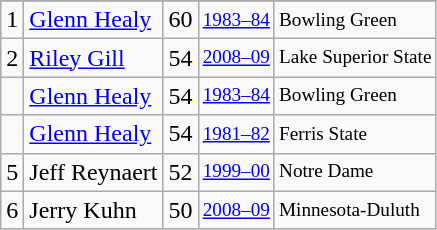<table class="wikitable">
<tr>
</tr>
<tr>
<td>1</td>
<td><a href='#'>Glenn Healy</a></td>
<td>60</td>
<td style="font-size:80%;"><a href='#'>1983–84</a></td>
<td style="font-size:80%;">Bowling Green</td>
</tr>
<tr>
<td>2</td>
<td><a href='#'>Riley Gill</a></td>
<td>54</td>
<td style="font-size:80%;"><a href='#'>2008–09</a></td>
<td style="font-size:80%;">Lake Superior State</td>
</tr>
<tr>
<td></td>
<td><a href='#'>Glenn Healy</a></td>
<td>54</td>
<td style="font-size:80%;"><a href='#'>1983–84</a></td>
<td style="font-size:80%;">Bowling Green</td>
</tr>
<tr>
<td></td>
<td><a href='#'>Glenn Healy</a></td>
<td>54</td>
<td style="font-size:80%;"><a href='#'>1981–82</a></td>
<td style="font-size:80%;">Ferris State</td>
</tr>
<tr>
<td>5</td>
<td>Jeff Reynaert</td>
<td>52</td>
<td style="font-size:80%;"><a href='#'>1999–00</a></td>
<td style="font-size:80%;">Notre Dame</td>
</tr>
<tr>
<td>6</td>
<td>Jerry Kuhn</td>
<td>50</td>
<td style="font-size:80%;"><a href='#'>2008–09</a></td>
<td style="font-size:80%;">Minnesota-Duluth</td>
</tr>
</table>
